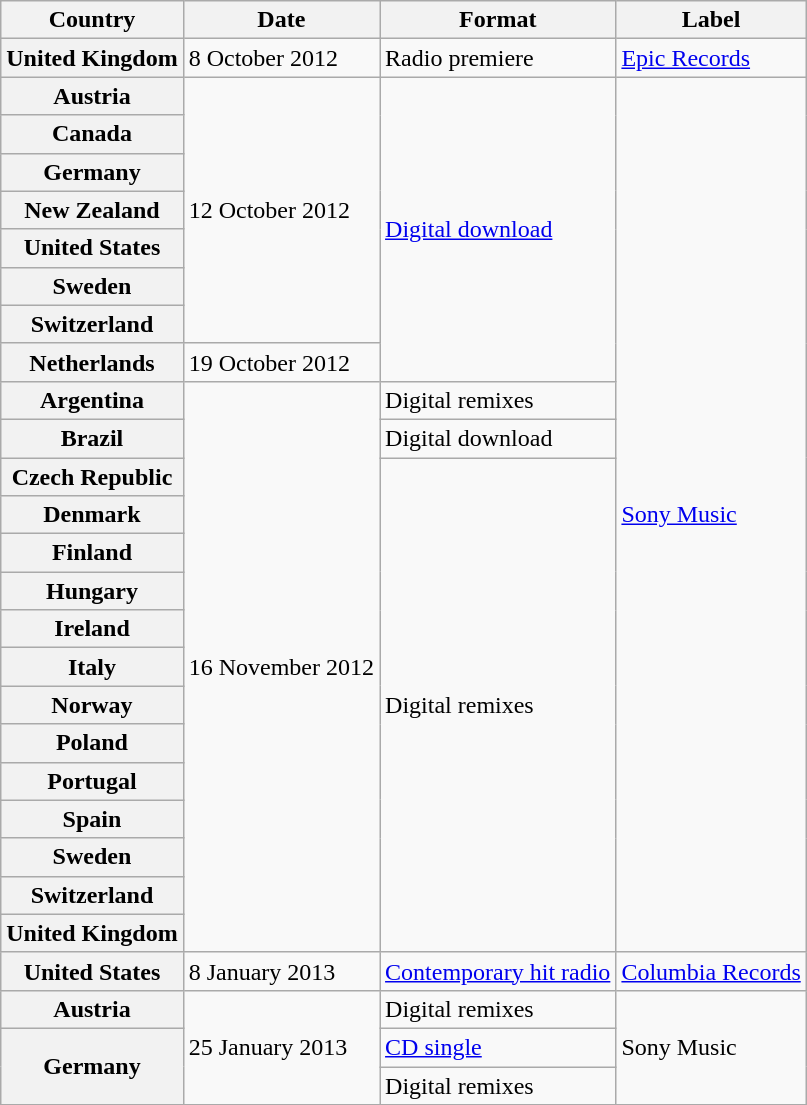<table class="wikitable plainrowheaders" border="1">
<tr>
<th scope="col">Country</th>
<th scope="col">Date</th>
<th scope="col">Format</th>
<th scope="col">Label</th>
</tr>
<tr>
<th scope="row">United Kingdom</th>
<td>8 October 2012</td>
<td>Radio premiere</td>
<td><a href='#'>Epic Records</a></td>
</tr>
<tr>
<th scope="row">Austria</th>
<td rowspan="7">12 October 2012</td>
<td rowspan="8"><a href='#'>Digital download</a></td>
<td rowspan="23"><a href='#'>Sony Music</a></td>
</tr>
<tr>
<th scope="row">Canada</th>
</tr>
<tr>
<th scope="row">Germany</th>
</tr>
<tr>
<th scope="row">New Zealand</th>
</tr>
<tr>
<th scope="row">United States</th>
</tr>
<tr>
<th scope="row">Sweden</th>
</tr>
<tr>
<th scope="row">Switzerland</th>
</tr>
<tr>
<th scope="row">Netherlands</th>
<td>19 October 2012</td>
</tr>
<tr>
<th scope="row">Argentina</th>
<td rowspan="15">16 November 2012</td>
<td>Digital remixes</td>
</tr>
<tr>
<th scope="row">Brazil</th>
<td>Digital download</td>
</tr>
<tr>
<th scope="row">Czech Republic</th>
<td rowspan="13">Digital remixes</td>
</tr>
<tr>
<th scope="row">Denmark</th>
</tr>
<tr>
<th scope="row">Finland</th>
</tr>
<tr>
<th scope="row">Hungary</th>
</tr>
<tr>
<th scope="row">Ireland</th>
</tr>
<tr>
<th scope="row">Italy</th>
</tr>
<tr>
<th scope="row">Norway</th>
</tr>
<tr>
<th scope="row">Poland</th>
</tr>
<tr>
<th scope="row">Portugal</th>
</tr>
<tr>
<th scope="row">Spain</th>
</tr>
<tr>
<th scope="row">Sweden</th>
</tr>
<tr>
<th scope="row">Switzerland</th>
</tr>
<tr>
<th scope="row">United Kingdom</th>
</tr>
<tr>
<th scope="row">United States</th>
<td>8 January 2013</td>
<td><a href='#'>Contemporary hit radio</a></td>
<td><a href='#'>Columbia Records</a></td>
</tr>
<tr>
<th scope="row">Austria</th>
<td rowspan="3">25 January 2013</td>
<td>Digital remixes</td>
<td rowspan="3">Sony Music</td>
</tr>
<tr>
<th scope="row" rowspan="2">Germany</th>
<td><a href='#'>CD single</a></td>
</tr>
<tr>
<td>Digital remixes</td>
</tr>
<tr>
</tr>
</table>
